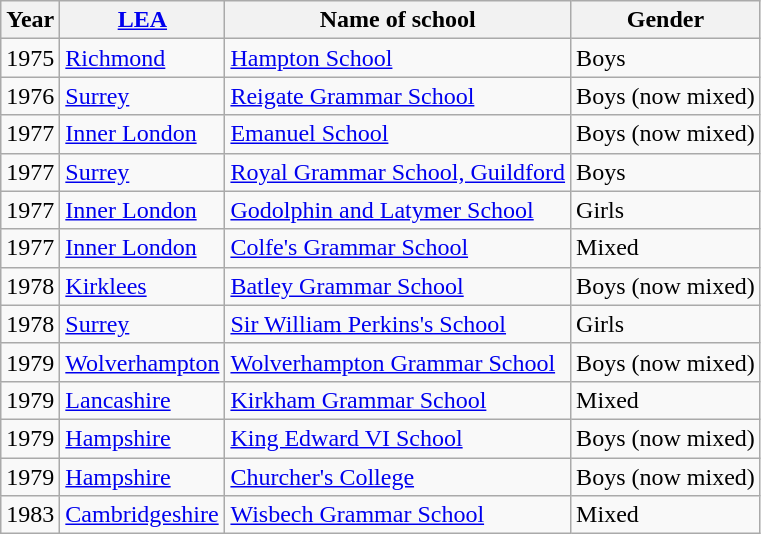<table class="wikitable">
<tr>
<th>Year</th>
<th><a href='#'>LEA</a></th>
<th>Name of school</th>
<th>Gender</th>
</tr>
<tr>
<td>1975</td>
<td><a href='#'>Richmond</a></td>
<td><a href='#'>Hampton School</a></td>
<td>Boys</td>
</tr>
<tr>
<td>1976</td>
<td><a href='#'>Surrey</a></td>
<td><a href='#'>Reigate Grammar School</a></td>
<td>Boys (now mixed)</td>
</tr>
<tr>
<td>1977</td>
<td><a href='#'>Inner London</a></td>
<td><a href='#'>Emanuel School</a></td>
<td>Boys (now mixed)</td>
</tr>
<tr>
<td>1977</td>
<td><a href='#'>Surrey</a></td>
<td><a href='#'>Royal Grammar School, Guildford</a></td>
<td>Boys</td>
</tr>
<tr>
<td>1977</td>
<td><a href='#'>Inner London</a></td>
<td><a href='#'>Godolphin and Latymer School</a></td>
<td>Girls</td>
</tr>
<tr>
<td>1977</td>
<td><a href='#'>Inner London</a></td>
<td><a href='#'>Colfe's Grammar School</a></td>
<td>Mixed</td>
</tr>
<tr>
<td>1978</td>
<td><a href='#'>Kirklees</a></td>
<td><a href='#'>Batley Grammar School</a></td>
<td>Boys (now mixed)</td>
</tr>
<tr>
<td>1978</td>
<td><a href='#'>Surrey</a></td>
<td><a href='#'>Sir William Perkins's School</a></td>
<td>Girls</td>
</tr>
<tr>
<td>1979</td>
<td><a href='#'>Wolverhampton</a></td>
<td><a href='#'>Wolverhampton Grammar School</a></td>
<td>Boys (now mixed)</td>
</tr>
<tr>
<td>1979</td>
<td><a href='#'>Lancashire</a></td>
<td><a href='#'>Kirkham Grammar School</a></td>
<td>Mixed</td>
</tr>
<tr>
<td>1979</td>
<td><a href='#'>Hampshire</a></td>
<td><a href='#'>King Edward VI School</a></td>
<td>Boys (now mixed)</td>
</tr>
<tr>
<td>1979</td>
<td><a href='#'>Hampshire</a></td>
<td><a href='#'>Churcher's College</a></td>
<td>Boys (now mixed)</td>
</tr>
<tr>
<td>1983</td>
<td><a href='#'>Cambridgeshire</a></td>
<td><a href='#'>Wisbech Grammar School</a></td>
<td>Mixed</td>
</tr>
</table>
